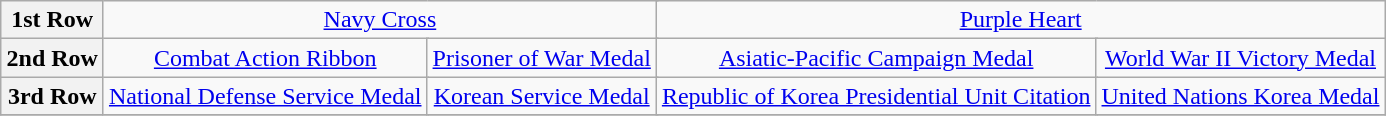<table class="wikitable" style="margin:1em auto; text-align:center;">
<tr>
<th>1st Row</th>
<td colspan="8"><a href='#'>Navy Cross</a></td>
<td colspan="8"><a href='#'>Purple Heart</a></td>
</tr>
<tr>
<th>2nd Row</th>
<td colspan="4"><a href='#'>Combat Action Ribbon</a></td>
<td colspan="4"><a href='#'>Prisoner of War Medal</a></td>
<td colspan="4"><a href='#'>Asiatic-Pacific Campaign Medal</a></td>
<td colspan="4"><a href='#'>World War II Victory Medal</a></td>
</tr>
<tr>
<th>3rd Row</th>
<td colspan="4"><a href='#'>National Defense Service Medal</a></td>
<td colspan="4"><a href='#'>Korean Service Medal</a></td>
<td colspan="4"><a href='#'>Republic of Korea Presidential Unit Citation</a></td>
<td colspan="4"><a href='#'>United Nations Korea Medal</a></td>
</tr>
<tr>
</tr>
</table>
